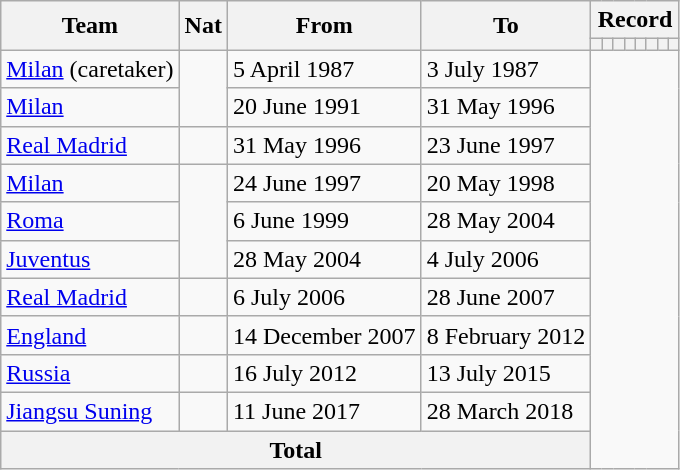<table class="wikitable" style="text-align: center">
<tr>
<th rowspan="2">Team</th>
<th rowspan="2">Nat</th>
<th rowspan="2">From</th>
<th rowspan="2">To</th>
<th colspan="8">Record</th>
</tr>
<tr>
<th></th>
<th></th>
<th></th>
<th></th>
<th></th>
<th></th>
<th></th>
<th></th>
</tr>
<tr>
<td align=left><a href='#'>Milan</a> (caretaker)</td>
<td rowspan=2></td>
<td align=left>5 April 1987</td>
<td align=left>3 July 1987<br></td>
</tr>
<tr>
<td align=left><a href='#'>Milan</a></td>
<td align=left>20 June 1991</td>
<td align=left>31 May 1996<br></td>
</tr>
<tr>
<td align=left><a href='#'>Real Madrid</a></td>
<td></td>
<td align=left>31 May 1996</td>
<td align=left>23 June 1997<br></td>
</tr>
<tr>
<td align=left><a href='#'>Milan</a></td>
<td rowspan=3></td>
<td align=left>24 June 1997</td>
<td align=left>20 May 1998<br></td>
</tr>
<tr>
<td align=left><a href='#'>Roma</a></td>
<td align=left>6 June 1999</td>
<td align=left>28 May 2004<br></td>
</tr>
<tr>
<td align=left><a href='#'>Juventus</a></td>
<td align=left>28 May 2004</td>
<td align=left>4 July 2006<br></td>
</tr>
<tr>
<td align=left><a href='#'>Real Madrid</a></td>
<td></td>
<td align=left>6 July 2006</td>
<td align=left>28 June 2007<br></td>
</tr>
<tr>
<td align=left><a href='#'>England</a></td>
<td></td>
<td align=left>14 December 2007</td>
<td align=left>8 February 2012<br></td>
</tr>
<tr>
<td align=left><a href='#'>Russia</a></td>
<td></td>
<td align=left>16 July 2012</td>
<td align=left>13 July 2015<br></td>
</tr>
<tr>
<td align=left><a href='#'>Jiangsu Suning</a></td>
<td></td>
<td align=left>11 June 2017</td>
<td align=left>28 March 2018<br></td>
</tr>
<tr>
<th colspan=4>Total<br></th>
</tr>
</table>
